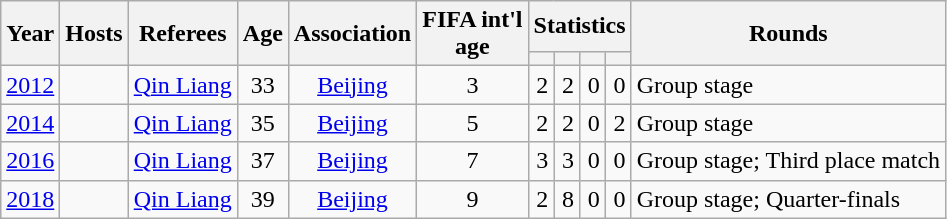<table class="wikitable">
<tr>
<th rowspan=2>Year</th>
<th rowspan=2>Hosts</th>
<th rowspan=2>Referees</th>
<th rowspan=2>Age</th>
<th rowspan=2>Association</th>
<th rowspan=2>FIFA int'l<br>age</th>
<th colspan=4>Statistics</th>
<th rowspan=2>Rounds</th>
</tr>
<tr>
<th></th>
<th></th>
<th></th>
<th></th>
</tr>
<tr>
<td align=center><a href='#'>2012</a></td>
<td></td>
<td><a href='#'>Qin Liang</a></td>
<td align=center>33</td>
<td align=center><a href='#'>Beijing</a></td>
<td align=center>3</td>
<td align=right>2</td>
<td align=right>2</td>
<td align=right>0</td>
<td align=right>0</td>
<td>Group stage</td>
</tr>
<tr>
<td align=center><a href='#'>2014</a></td>
<td></td>
<td><a href='#'>Qin Liang</a></td>
<td align=center>35</td>
<td align=center><a href='#'>Beijing</a></td>
<td align=center>5</td>
<td align=right>2</td>
<td align=right>2</td>
<td align=right>0</td>
<td align=right>2</td>
<td>Group stage</td>
</tr>
<tr>
<td align=center><a href='#'>2016</a></td>
<td></td>
<td><a href='#'>Qin Liang</a></td>
<td align=center>37</td>
<td align=center><a href='#'>Beijing</a></td>
<td align=center>7</td>
<td align=right>3</td>
<td align=right>3</td>
<td align=right>0</td>
<td align=right>0</td>
<td>Group stage; Third place match</td>
</tr>
<tr>
<td align=center><a href='#'>2018</a></td>
<td></td>
<td><a href='#'>Qin Liang</a></td>
<td align=center>39</td>
<td align=center><a href='#'>Beijing</a></td>
<td align=center>9</td>
<td align=right>2</td>
<td align=right>8</td>
<td align=right>0</td>
<td align=right>0</td>
<td>Group stage; Quarter-finals</td>
</tr>
</table>
